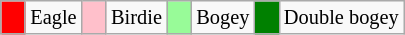<table class="wikitable" span = 50 style="font-size:85%">
<tr>
<td style="background:Red; width:10px;"></td>
<td>Eagle</td>
<td style="background:Pink; width:10px;"></td>
<td>Birdie</td>
<td style="background:PaleGreen; width:10px;"></td>
<td>Bogey</td>
<td style="background:Green; width:10px;"></td>
<td>Double bogey</td>
</tr>
</table>
